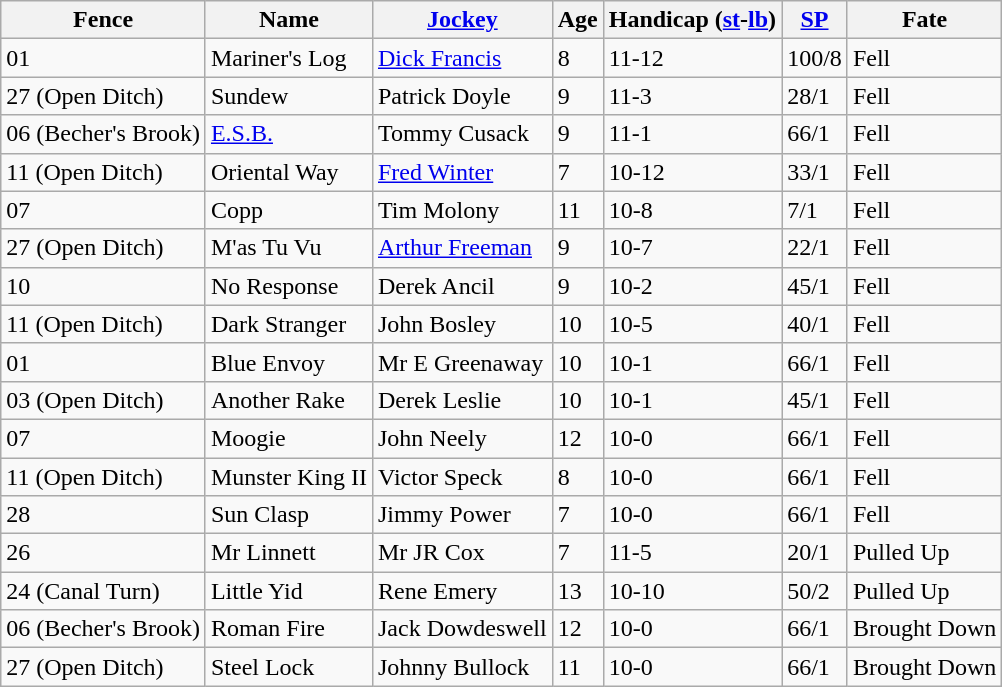<table class="wikitable sortable">
<tr>
<th>Fence</th>
<th>Name</th>
<th><a href='#'>Jockey</a></th>
<th>Age</th>
<th>Handicap (<a href='#'>st</a>-<a href='#'>lb</a>)</th>
<th><a href='#'>SP</a></th>
<th>Fate</th>
</tr>
<tr>
<td>01</td>
<td>Mariner's Log</td>
<td><a href='#'>Dick Francis</a></td>
<td>8</td>
<td>11-12</td>
<td>100/8</td>
<td>Fell</td>
</tr>
<tr>
<td>27 (Open Ditch)</td>
<td>Sundew</td>
<td>Patrick Doyle</td>
<td>9</td>
<td>11-3</td>
<td>28/1</td>
<td>Fell</td>
</tr>
<tr>
<td>06 (Becher's Brook)</td>
<td><a href='#'>E.S.B.</a></td>
<td>Tommy Cusack</td>
<td>9</td>
<td>11-1</td>
<td>66/1</td>
<td>Fell</td>
</tr>
<tr>
<td>11 (Open Ditch)</td>
<td>Oriental Way</td>
<td><a href='#'>Fred Winter</a></td>
<td>7</td>
<td>10-12</td>
<td>33/1</td>
<td>Fell</td>
</tr>
<tr>
<td>07</td>
<td>Copp</td>
<td>Tim Molony</td>
<td>11</td>
<td>10-8</td>
<td>7/1</td>
<td>Fell</td>
</tr>
<tr>
<td>27 (Open Ditch)</td>
<td>M'as Tu Vu</td>
<td><a href='#'>Arthur Freeman</a></td>
<td>9</td>
<td>10-7</td>
<td>22/1</td>
<td>Fell</td>
</tr>
<tr>
<td>10</td>
<td>No Response</td>
<td>Derek Ancil</td>
<td>9</td>
<td>10-2</td>
<td>45/1</td>
<td>Fell</td>
</tr>
<tr>
<td>11 (Open Ditch)</td>
<td>Dark Stranger</td>
<td>John Bosley</td>
<td>10</td>
<td>10-5</td>
<td>40/1</td>
<td>Fell</td>
</tr>
<tr>
<td>01</td>
<td>Blue Envoy</td>
<td>Mr E Greenaway</td>
<td>10</td>
<td>10-1</td>
<td>66/1</td>
<td>Fell</td>
</tr>
<tr>
<td>03 (Open Ditch)</td>
<td>Another Rake</td>
<td>Derek Leslie</td>
<td>10</td>
<td>10-1</td>
<td>45/1</td>
<td>Fell</td>
</tr>
<tr>
<td>07</td>
<td>Moogie</td>
<td>John Neely</td>
<td>12</td>
<td>10-0</td>
<td>66/1</td>
<td>Fell</td>
</tr>
<tr>
<td>11 (Open Ditch)</td>
<td>Munster King II</td>
<td>Victor Speck</td>
<td>8</td>
<td>10-0</td>
<td>66/1</td>
<td>Fell</td>
</tr>
<tr>
<td>28</td>
<td>Sun Clasp</td>
<td>Jimmy Power</td>
<td>7</td>
<td>10-0</td>
<td>66/1</td>
<td>Fell</td>
</tr>
<tr>
<td>26</td>
<td>Mr Linnett</td>
<td>Mr JR Cox</td>
<td>7</td>
<td>11-5</td>
<td>20/1</td>
<td>Pulled Up</td>
</tr>
<tr>
<td>24 (Canal Turn)</td>
<td>Little Yid</td>
<td>Rene Emery</td>
<td>13</td>
<td>10-10</td>
<td>50/2</td>
<td>Pulled Up</td>
</tr>
<tr>
<td>06 (Becher's Brook)</td>
<td>Roman Fire</td>
<td>Jack Dowdeswell</td>
<td>12</td>
<td>10-0</td>
<td>66/1</td>
<td>Brought Down</td>
</tr>
<tr>
<td>27 (Open Ditch)</td>
<td>Steel Lock</td>
<td>Johnny Bullock</td>
<td>11</td>
<td>10-0</td>
<td>66/1</td>
<td>Brought Down</td>
</tr>
</table>
